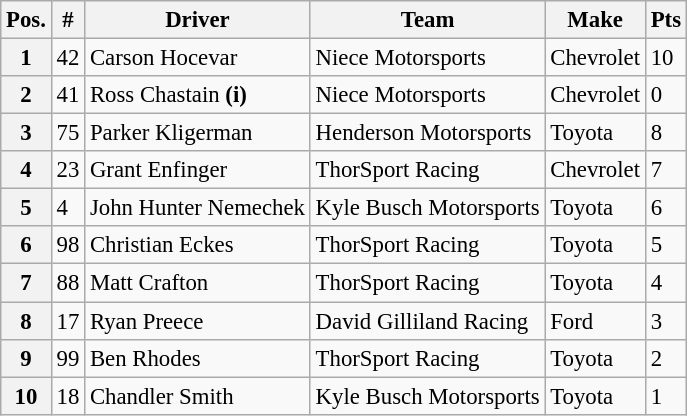<table class="wikitable" style="font-size:95%">
<tr>
<th>Pos.</th>
<th>#</th>
<th>Driver</th>
<th>Team</th>
<th>Make</th>
<th>Pts</th>
</tr>
<tr>
<th>1</th>
<td>42</td>
<td>Carson Hocevar</td>
<td>Niece Motorsports</td>
<td>Chevrolet</td>
<td>10</td>
</tr>
<tr>
<th>2</th>
<td>41</td>
<td>Ross Chastain <strong>(i)</strong></td>
<td>Niece Motorsports</td>
<td>Chevrolet</td>
<td>0</td>
</tr>
<tr>
<th>3</th>
<td>75</td>
<td>Parker Kligerman</td>
<td>Henderson Motorsports</td>
<td>Toyota</td>
<td>8</td>
</tr>
<tr>
<th>4</th>
<td>23</td>
<td>Grant Enfinger</td>
<td>ThorSport Racing</td>
<td>Chevrolet</td>
<td>7</td>
</tr>
<tr>
<th>5</th>
<td>4</td>
<td>John Hunter Nemechek</td>
<td>Kyle Busch Motorsports</td>
<td>Toyota</td>
<td>6</td>
</tr>
<tr>
<th>6</th>
<td>98</td>
<td>Christian Eckes</td>
<td>ThorSport Racing</td>
<td>Toyota</td>
<td>5</td>
</tr>
<tr>
<th>7</th>
<td>88</td>
<td>Matt Crafton</td>
<td>ThorSport Racing</td>
<td>Toyota</td>
<td>4</td>
</tr>
<tr>
<th>8</th>
<td>17</td>
<td>Ryan Preece</td>
<td>David Gilliland Racing</td>
<td>Ford</td>
<td>3</td>
</tr>
<tr>
<th>9</th>
<td>99</td>
<td>Ben Rhodes</td>
<td>ThorSport Racing</td>
<td>Toyota</td>
<td>2</td>
</tr>
<tr>
<th>10</th>
<td>18</td>
<td>Chandler Smith</td>
<td>Kyle Busch Motorsports</td>
<td>Toyota</td>
<td>1</td>
</tr>
</table>
